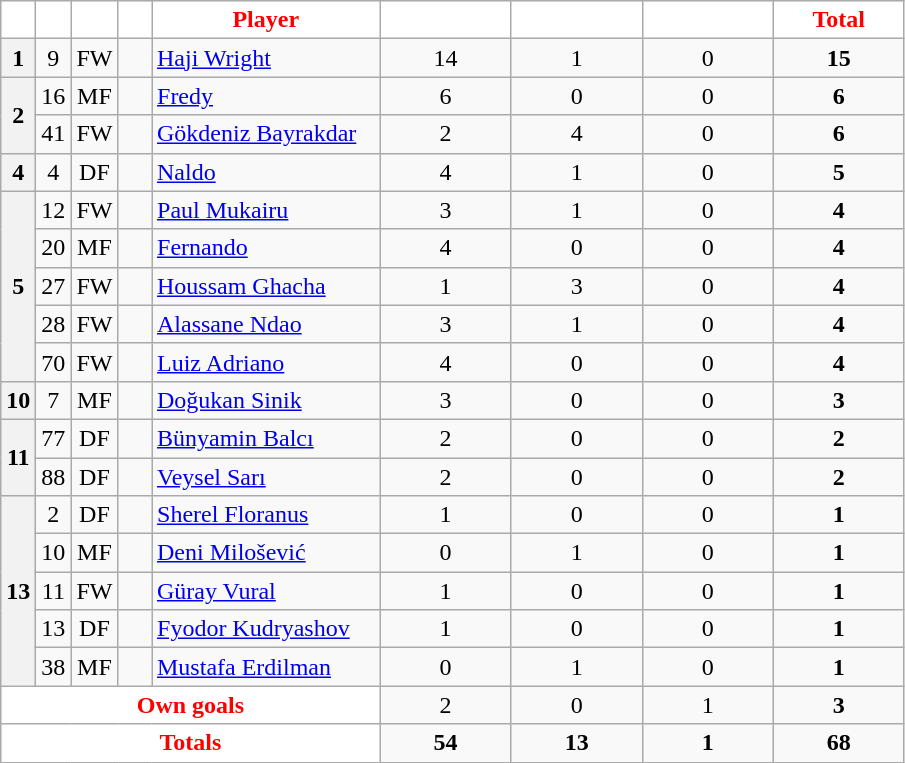<table class="wikitable" style="text-align:center">
<tr>
<th style= background:#FFFFFF;color:#FF0000; width=15></th>
<th style= background:#FFFFFF;color:#FF0000; width=15></th>
<th style= background:#FFFFFF;color:#FF0000; width=15></th>
<th style= background:#FFFFFF;color:#FF0000; width=15></th>
<th style= background:#FFFFFF;color:#FF0000; width=145>Player</th>
<th style= background:#FFFFFF;color:#FF0000; width=80></th>
<th style= background:#FFFFFF;color:#FF0000; width=80></th>
<th style= background:#FFFFFF;color:#FF0000; width=80></th>
<th style= background:#FFFFFF;color:#FF0000; width=80>Total</th>
</tr>
<tr>
<th rowspan="1">1</th>
<td>9</td>
<td>FW</td>
<td></td>
<td align=left><a href='#'>Haji Wright</a></td>
<td>14</td>
<td>1</td>
<td>0</td>
<td><strong>15</strong></td>
</tr>
<tr>
<th rowspan="2">2</th>
<td>16</td>
<td>MF</td>
<td></td>
<td align=left><a href='#'>Fredy</a></td>
<td>6</td>
<td>0</td>
<td>0</td>
<td><strong>6</strong></td>
</tr>
<tr>
<td>41</td>
<td>FW</td>
<td></td>
<td align=left><a href='#'>Gökdeniz Bayrakdar</a></td>
<td>2</td>
<td>4</td>
<td>0</td>
<td><strong>6</strong></td>
</tr>
<tr>
<th rowspan="1">4</th>
<td>4</td>
<td>DF</td>
<td></td>
<td align=left><a href='#'>Naldo</a></td>
<td>4</td>
<td>1</td>
<td>0</td>
<td><strong>5</strong></td>
</tr>
<tr>
<th rowspan="5">5</th>
<td>12</td>
<td>FW</td>
<td></td>
<td align=left><a href='#'>Paul Mukairu</a></td>
<td>3</td>
<td>1</td>
<td>0</td>
<td><strong>4</strong></td>
</tr>
<tr>
<td>20</td>
<td>MF</td>
<td></td>
<td align=left><a href='#'>Fernando</a></td>
<td>4</td>
<td>0</td>
<td>0</td>
<td><strong>4</strong></td>
</tr>
<tr>
<td>27</td>
<td>FW</td>
<td></td>
<td align=left><a href='#'>Houssam Ghacha</a></td>
<td>1</td>
<td>3</td>
<td>0</td>
<td><strong>4</strong></td>
</tr>
<tr>
<td>28</td>
<td>FW</td>
<td></td>
<td align=left><a href='#'>Alassane Ndao</a></td>
<td>3</td>
<td>1</td>
<td>0</td>
<td><strong>4</strong></td>
</tr>
<tr>
<td>70</td>
<td>FW</td>
<td></td>
<td align=left><a href='#'>Luiz Adriano</a></td>
<td>4</td>
<td>0</td>
<td>0</td>
<td><strong>4</strong></td>
</tr>
<tr>
<th rowspan="1">10</th>
<td>7</td>
<td>MF</td>
<td></td>
<td align=left><a href='#'>Doğukan Sinik</a></td>
<td>3</td>
<td>0</td>
<td>0</td>
<td><strong>3</strong></td>
</tr>
<tr>
<th rowspan="2">11</th>
<td>77</td>
<td>DF</td>
<td></td>
<td align=left><a href='#'>Bünyamin Balcı</a></td>
<td>2</td>
<td>0</td>
<td>0</td>
<td><strong>2</strong></td>
</tr>
<tr>
<td>88</td>
<td>DF</td>
<td></td>
<td align=left><a href='#'>Veysel Sarı</a></td>
<td>2</td>
<td>0</td>
<td>0</td>
<td><strong>2</strong></td>
</tr>
<tr>
<th rowspan="5">13</th>
<td>2</td>
<td>DF</td>
<td></td>
<td align=left><a href='#'>Sherel Floranus</a></td>
<td>1</td>
<td>0</td>
<td>0</td>
<td><strong>1</strong></td>
</tr>
<tr>
<td>10</td>
<td>MF</td>
<td></td>
<td align=left><a href='#'>Deni Milošević</a></td>
<td>0</td>
<td>1</td>
<td>0</td>
<td><strong>1</strong></td>
</tr>
<tr>
<td>11</td>
<td>FW</td>
<td></td>
<td align=left><a href='#'>Güray Vural</a></td>
<td>1</td>
<td>0</td>
<td>0</td>
<td><strong>1</strong></td>
</tr>
<tr>
<td>13</td>
<td>DF</td>
<td></td>
<td align=left><a href='#'>Fyodor Kudryashov</a></td>
<td>1</td>
<td>0</td>
<td>0</td>
<td><strong>1</strong></td>
</tr>
<tr>
<td>38</td>
<td>MF</td>
<td></td>
<td align=left><a href='#'>Mustafa Erdilman</a></td>
<td>0</td>
<td>1</td>
<td>0</td>
<td><strong>1</strong></td>
</tr>
<tr class="sortbottom">
<td style= background:#FFFFFF;color:#FF0000; colspan=5><strong>Own goals</strong></td>
<td>2</td>
<td>0</td>
<td>1</td>
<td><strong>3</strong></td>
</tr>
<tr>
<td style= background:#FFFFFF;color:#FF0000; colspan=5><strong>Totals</strong></td>
<td><strong>54</strong></td>
<td><strong>13</strong></td>
<td><strong>1</strong></td>
<td><strong>68</strong></td>
</tr>
</table>
